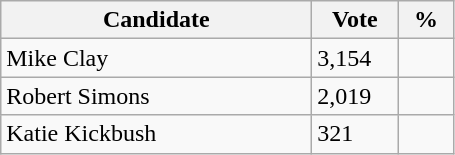<table class="wikitable">
<tr>
<th bgcolor="#DDDDFF" width="200px">Candidate</th>
<th bgcolor="#DDDDFF" width="50px">Vote</th>
<th bgcolor="#DDDDFF" width="30px">%</th>
</tr>
<tr>
<td>Mike Clay</td>
<td>3,154</td>
<td></td>
</tr>
<tr>
<td>Robert Simons</td>
<td>2,019</td>
<td></td>
</tr>
<tr>
<td>Katie Kickbush</td>
<td>321</td>
<td></td>
</tr>
</table>
